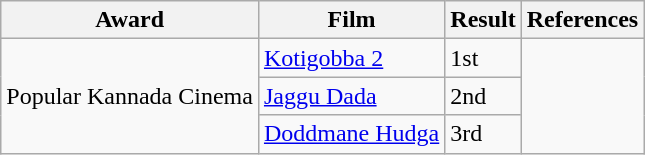<table class="wikitable sortable">
<tr>
<th>Award</th>
<th>Film</th>
<th>Result</th>
<th class=unsortable>References</th>
</tr>
<tr>
<td align="center" Rowspan="3">Popular Kannada Cinema</td>
<td><a href='#'>Kotigobba 2</a></td>
<td>1st</td>
<td align="center" Rowspan="3"></td>
</tr>
<tr>
<td><a href='#'>Jaggu Dada</a></td>
<td>2nd</td>
</tr>
<tr>
<td><a href='#'>Doddmane Hudga</a></td>
<td>3rd</td>
</tr>
</table>
